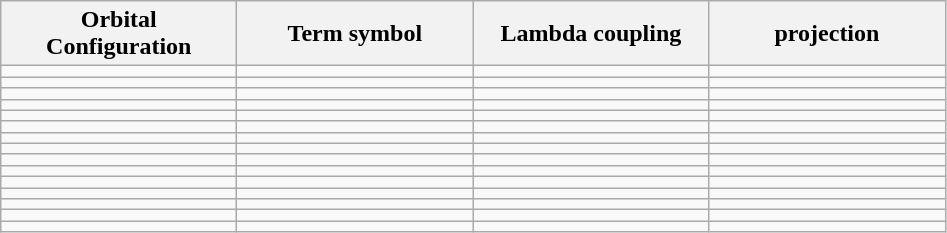<table class="wikitable">
<tr>
<th width="150pt">Orbital Configuration</th>
<th width="150pt">Term symbol</th>
<th width="150pt">Lambda coupling</th>
<th width="150pt"> projection</th>
</tr>
<tr align="center">
<td></td>
<td></td>
<td></td>
<td></td>
</tr>
<tr align="center">
<td></td>
<td></td>
<td></td>
<td></td>
</tr>
<tr align="center">
<td></td>
<td></td>
<td></td>
<td></td>
</tr>
<tr align="center">
<td></td>
<td></td>
<td></td>
<td></td>
</tr>
<tr align="center">
<td></td>
<td></td>
<td></td>
<td></td>
</tr>
<tr align="center">
<td></td>
<td></td>
<td></td>
<td></td>
</tr>
<tr align="center">
<td></td>
<td></td>
<td></td>
<td></td>
</tr>
<tr align="center">
<td></td>
<td></td>
<td></td>
<td></td>
</tr>
<tr align="center">
<td></td>
<td></td>
<td></td>
<td></td>
</tr>
<tr align="center">
<td></td>
<td></td>
<td></td>
<td></td>
</tr>
<tr align="center">
<td></td>
<td></td>
<td></td>
<td></td>
</tr>
<tr align="center">
<td></td>
<td></td>
<td></td>
<td></td>
</tr>
<tr align="center">
<td></td>
<td></td>
<td></td>
<td></td>
</tr>
<tr align="center">
<td></td>
<td></td>
<td></td>
<td></td>
</tr>
<tr align="center">
<td></td>
<td></td>
<td></td>
<td></td>
</tr>
</table>
